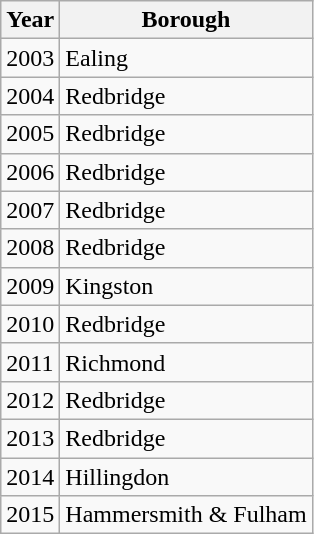<table class="wikitable">
<tr>
<th>Year</th>
<th>Borough</th>
</tr>
<tr>
<td>2003</td>
<td>Ealing</td>
</tr>
<tr>
<td>2004</td>
<td>Redbridge</td>
</tr>
<tr>
<td>2005</td>
<td>Redbridge</td>
</tr>
<tr>
<td>2006</td>
<td>Redbridge</td>
</tr>
<tr>
<td>2007</td>
<td>Redbridge</td>
</tr>
<tr>
<td>2008</td>
<td>Redbridge</td>
</tr>
<tr>
<td>2009</td>
<td>Kingston</td>
</tr>
<tr>
<td>2010</td>
<td>Redbridge</td>
</tr>
<tr>
<td>2011</td>
<td>Richmond</td>
</tr>
<tr>
<td>2012</td>
<td>Redbridge</td>
</tr>
<tr>
<td>2013</td>
<td>Redbridge</td>
</tr>
<tr>
<td>2014</td>
<td>Hillingdon</td>
</tr>
<tr>
<td>2015</td>
<td>Hammersmith & Fulham</td>
</tr>
</table>
